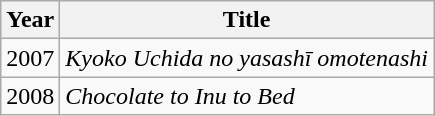<table class="wikitable">
<tr>
<th>Year</th>
<th>Title</th>
</tr>
<tr>
<td>2007</td>
<td><em>Kyoko Uchida no yasashī omotenashi</em></td>
</tr>
<tr>
<td>2008</td>
<td><em>Chocolate to Inu to Bed</em></td>
</tr>
</table>
